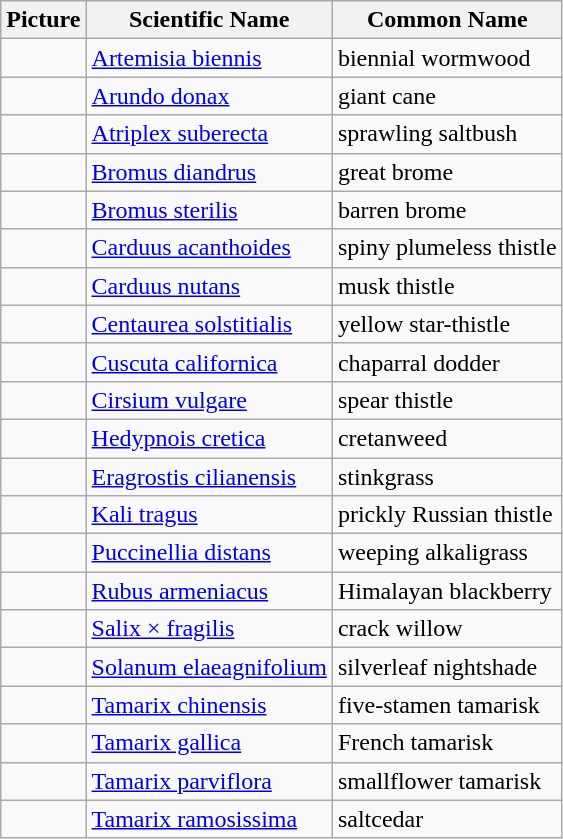<table class="wikitable sortable">
<tr>
<th class=unsortable>Picture</th>
<th><strong>Scientific Name</strong></th>
<th><strong>Common Name</strong></th>
</tr>
<tr>
<td></td>
<td><a href='#'>Artemisia biennis</a></td>
<td>biennial wormwood</td>
</tr>
<tr>
<td></td>
<td><a href='#'>Arundo donax</a></td>
<td>giant cane</td>
</tr>
<tr>
<td></td>
<td><a href='#'>Atriplex suberecta</a></td>
<td>sprawling saltbush</td>
</tr>
<tr>
<td></td>
<td><a href='#'>Bromus diandrus</a></td>
<td>great brome</td>
</tr>
<tr>
<td></td>
<td><a href='#'>Bromus sterilis</a></td>
<td>barren brome</td>
</tr>
<tr>
<td></td>
<td><a href='#'>Carduus acanthoides</a></td>
<td>spiny plumeless thistle</td>
</tr>
<tr>
<td></td>
<td><a href='#'>Carduus nutans</a></td>
<td>musk thistle</td>
</tr>
<tr>
<td></td>
<td><a href='#'>Centaurea solstitialis</a></td>
<td>yellow star-thistle</td>
</tr>
<tr>
<td></td>
<td><a href='#'>Cuscuta californica</a></td>
<td>chaparral dodder</td>
</tr>
<tr>
<td></td>
<td><a href='#'>Cirsium vulgare</a></td>
<td>spear thistle</td>
</tr>
<tr>
<td></td>
<td><a href='#'>Hedypnois cretica</a></td>
<td>cretanweed</td>
</tr>
<tr>
<td></td>
<td><a href='#'>Eragrostis cilianensis</a></td>
<td>stinkgrass</td>
</tr>
<tr>
<td></td>
<td><a href='#'>Kali tragus</a></td>
<td>prickly Russian thistle</td>
</tr>
<tr>
<td></td>
<td><a href='#'>Puccinellia distans</a></td>
<td>weeping alkaligrass</td>
</tr>
<tr>
<td></td>
<td><a href='#'>Rubus armeniacus</a></td>
<td>Himalayan blackberry</td>
</tr>
<tr>
<td></td>
<td><a href='#'>Salix × fragilis</a></td>
<td>crack willow</td>
</tr>
<tr>
<td></td>
<td><a href='#'>Solanum elaeagnifolium</a></td>
<td>silverleaf nightshade</td>
</tr>
<tr>
<td></td>
<td><a href='#'>Tamarix chinensis</a></td>
<td>five-stamen tamarisk</td>
</tr>
<tr>
<td></td>
<td><a href='#'>Tamarix gallica</a></td>
<td>French tamarisk</td>
</tr>
<tr>
<td></td>
<td><a href='#'>Tamarix parviflora</a></td>
<td>smallflower tamarisk</td>
</tr>
<tr>
<td></td>
<td><a href='#'>Tamarix ramosissima</a></td>
<td>saltcedar</td>
</tr>
</table>
